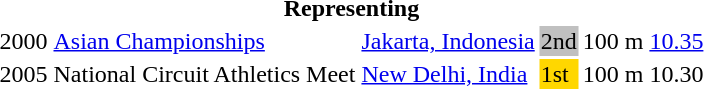<table>
<tr>
<th colspan="6">Representing </th>
</tr>
<tr>
<td>2000</td>
<td><a href='#'>Asian Championships</a></td>
<td><a href='#'>Jakarta, Indonesia</a></td>
<td bgcolor="silver">2nd</td>
<td>100 m</td>
<td><a href='#'>10.35</a></td>
</tr>
<tr>
<td>2005</td>
<td>National Circuit Athletics Meet</td>
<td><a href='#'>New Delhi, India</a></td>
<td bgcolor="gold">1st</td>
<td>100 m</td>
<td>10.30</td>
</tr>
</table>
